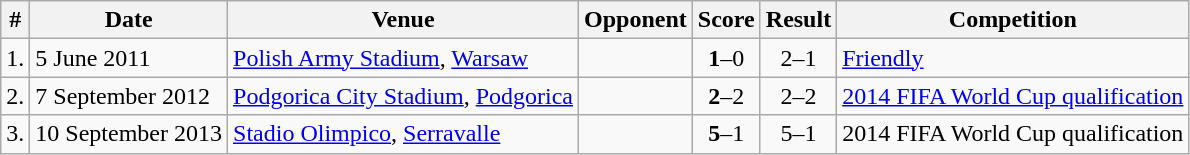<table class="wikitable">
<tr>
<th>#</th>
<th>Date</th>
<th>Venue</th>
<th>Opponent</th>
<th>Score</th>
<th>Result</th>
<th>Competition</th>
</tr>
<tr>
<td>1.</td>
<td>5 June 2011</td>
<td><a href='#'>Polish Army Stadium</a>, <a href='#'>Warsaw</a></td>
<td></td>
<td align=center><strong>1</strong>–0</td>
<td align=center>2–1</td>
<td><a href='#'>Friendly</a></td>
</tr>
<tr>
<td>2.</td>
<td>7 September 2012</td>
<td><a href='#'>Podgorica City Stadium</a>, <a href='#'>Podgorica</a></td>
<td></td>
<td align=center><strong>2</strong>–2</td>
<td align=center>2–2</td>
<td><a href='#'>2014 FIFA World Cup qualification</a></td>
</tr>
<tr>
<td>3.</td>
<td>10 September 2013</td>
<td><a href='#'>Stadio Olimpico</a>, <a href='#'>Serravalle</a></td>
<td></td>
<td align=center><strong>5</strong>–1</td>
<td align=center>5–1</td>
<td>2014 FIFA World Cup qualification</td>
</tr>
</table>
